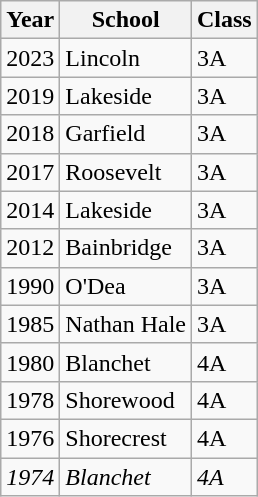<table class="wikitable">
<tr>
<th>Year</th>
<th>School</th>
<th>Class</th>
</tr>
<tr>
<td>2023</td>
<td>Lincoln</td>
<td>3A</td>
</tr>
<tr>
<td>2019</td>
<td>Lakeside</td>
<td>3A</td>
</tr>
<tr>
<td>2018</td>
<td>Garfield</td>
<td>3A</td>
</tr>
<tr>
<td>2017</td>
<td>Roosevelt</td>
<td>3A</td>
</tr>
<tr>
<td>2014</td>
<td>Lakeside</td>
<td>3A</td>
</tr>
<tr>
<td>2012</td>
<td>Bainbridge</td>
<td>3A</td>
</tr>
<tr>
<td>1990</td>
<td>O'Dea</td>
<td>3A</td>
</tr>
<tr>
<td>1985</td>
<td>Nathan Hale</td>
<td>3A</td>
</tr>
<tr>
<td>1980</td>
<td>Blanchet</td>
<td>4A</td>
</tr>
<tr>
<td>1978</td>
<td>Shorewood</td>
<td>4A</td>
</tr>
<tr>
<td>1976</td>
<td>Shorecrest</td>
<td>4A</td>
</tr>
<tr>
<td><em>1974</em></td>
<td><em>Blanchet</em></td>
<td><em>4A</em></td>
</tr>
</table>
